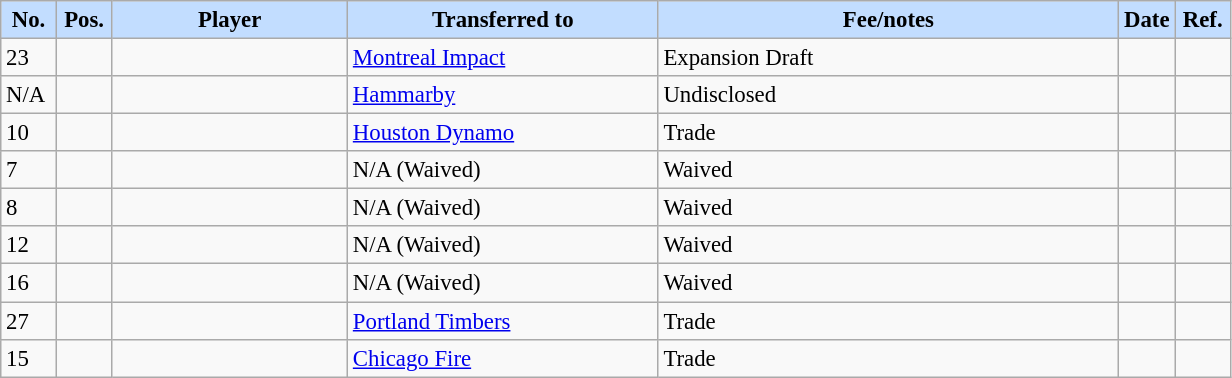<table class="wikitable sortable" style="text-align:left; font-size:95%;">
<tr>
<th style="background:#c2ddff; width:30px;"><strong>No.</strong></th>
<th style="background:#c2ddff; width:30px;"><strong>Pos.</strong></th>
<th style="background:#c2ddff; width:150px;"><strong>Player</strong></th>
<th style="background:#c2ddff; width:200px;"><strong>Transferred to</strong></th>
<th style="background:#c2ddff; width:300px;"><strong>Fee/notes</strong></th>
<th style="background:#c2ddff; width:30px;"><strong>Date</strong></th>
<th style="background:#c2ddff; width:30px;"><strong>Ref.</strong></th>
</tr>
<tr>
<td>23</td>
<td align=center></td>
<td></td>
<td> <a href='#'>Montreal Impact</a></td>
<td>Expansion Draft</td>
<td></td>
<td></td>
</tr>
<tr>
<td>N/A</td>
<td align=center></td>
<td></td>
<td> <a href='#'>Hammarby</a></td>
<td>Undisclosed</td>
<td></td>
<td></td>
</tr>
<tr>
<td>10</td>
<td align=center></td>
<td></td>
<td> <a href='#'>Houston Dynamo</a></td>
<td>Trade</td>
<td></td>
<td></td>
</tr>
<tr>
<td>7</td>
<td align=center></td>
<td></td>
<td>N/A (Waived)</td>
<td>Waived</td>
<td></td>
<td></td>
</tr>
<tr>
<td>8</td>
<td align=center></td>
<td></td>
<td>N/A (Waived)</td>
<td>Waived</td>
<td></td>
<td></td>
</tr>
<tr>
<td>12</td>
<td align=center></td>
<td></td>
<td>N/A (Waived)</td>
<td>Waived</td>
<td></td>
<td></td>
</tr>
<tr>
<td>16</td>
<td align=center></td>
<td></td>
<td>N/A (Waived)</td>
<td>Waived</td>
<td></td>
<td></td>
</tr>
<tr>
<td>27</td>
<td align=center></td>
<td></td>
<td> <a href='#'>Portland Timbers</a></td>
<td>Trade</td>
<td></td>
<td></td>
</tr>
<tr>
<td>15</td>
<td align=center></td>
<td></td>
<td> <a href='#'>Chicago Fire</a></td>
<td>Trade</td>
<td></td>
<td></td>
</tr>
</table>
